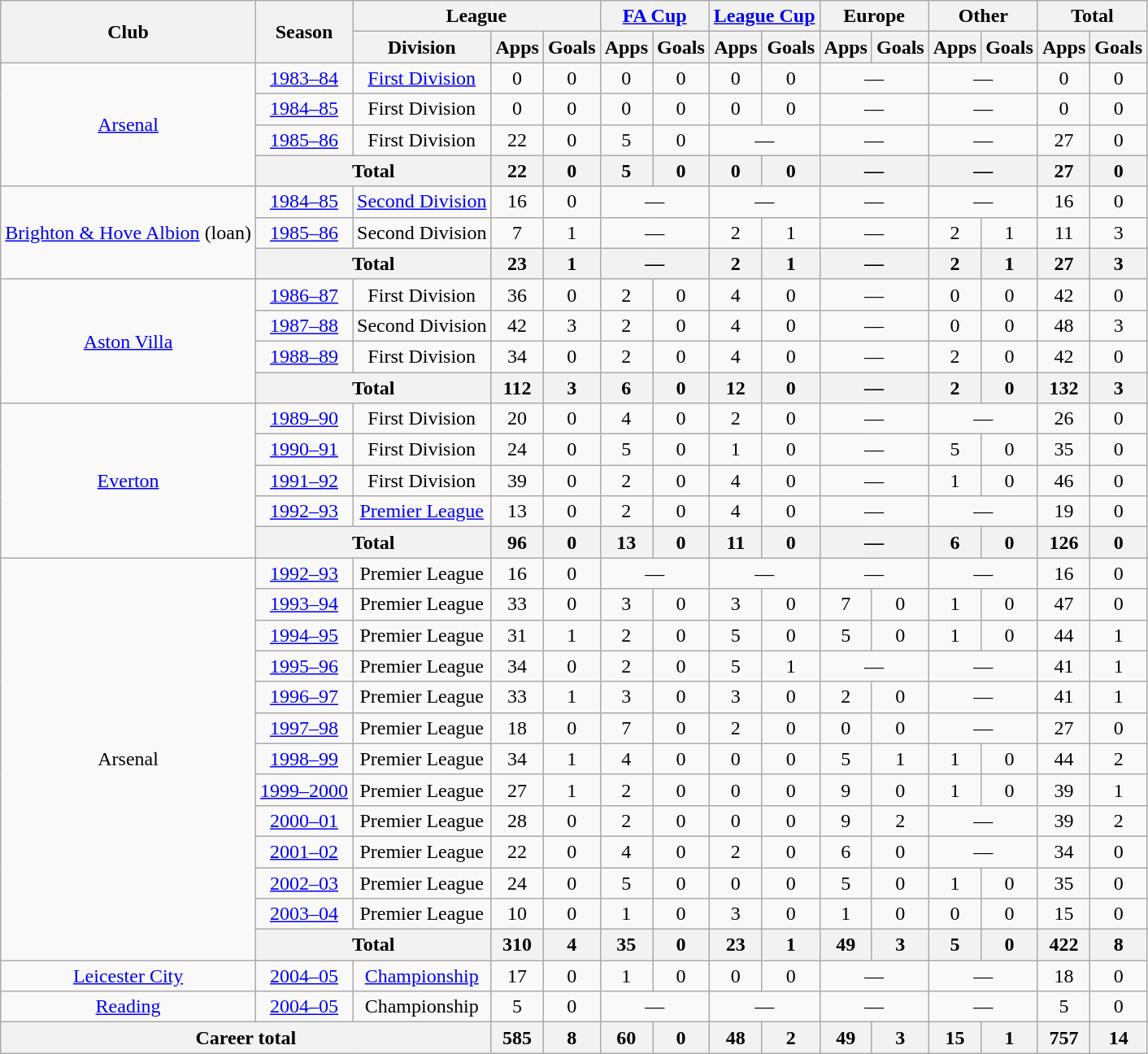<table class="wikitable" style="text-align:center">
<tr>
<th rowspan="2">Club</th>
<th rowspan="2">Season</th>
<th colspan="3">League</th>
<th colspan="2"><a href='#'>FA Cup</a></th>
<th colspan="2"><a href='#'>League Cup</a></th>
<th colspan="2">Europe</th>
<th colspan="2">Other</th>
<th colspan="2">Total</th>
</tr>
<tr>
<th>Division</th>
<th>Apps</th>
<th>Goals</th>
<th>Apps</th>
<th>Goals</th>
<th>Apps</th>
<th>Goals</th>
<th>Apps</th>
<th>Goals</th>
<th>Apps</th>
<th>Goals</th>
<th>Apps</th>
<th>Goals</th>
</tr>
<tr>
<td rowspan="4"><a href='#'>Arsenal</a></td>
<td><a href='#'>1983–84</a></td>
<td><a href='#'>First Division</a></td>
<td>0</td>
<td>0</td>
<td>0</td>
<td>0</td>
<td>0</td>
<td>0</td>
<td colspan="2">—</td>
<td colspan="2">—</td>
<td>0</td>
<td>0</td>
</tr>
<tr>
<td><a href='#'>1984–85</a></td>
<td>First Division</td>
<td>0</td>
<td>0</td>
<td>0</td>
<td>0</td>
<td>0</td>
<td>0</td>
<td colspan="2">—</td>
<td colspan="2">—</td>
<td>0</td>
<td>0</td>
</tr>
<tr>
<td><a href='#'>1985–86</a></td>
<td>First Division</td>
<td>22</td>
<td>0</td>
<td>5</td>
<td>0</td>
<td colspan="2">—</td>
<td colspan="2">—</td>
<td colspan="2">—</td>
<td>27</td>
<td>0</td>
</tr>
<tr>
<th colspan="2">Total</th>
<th>22</th>
<th>0</th>
<th>5</th>
<th>0</th>
<th>0</th>
<th>0</th>
<th colspan="2">—</th>
<th colspan="2">—</th>
<th>27</th>
<th>0</th>
</tr>
<tr>
<td rowspan="3"><a href='#'>Brighton & Hove Albion</a> (loan)</td>
<td><a href='#'>1984–85</a></td>
<td><a href='#'>Second Division</a></td>
<td>16</td>
<td>0</td>
<td colspan="2">—</td>
<td colspan="2">—</td>
<td colspan="2">—</td>
<td colspan="2">—</td>
<td>16</td>
<td>0</td>
</tr>
<tr>
<td><a href='#'>1985–86</a></td>
<td>Second Division</td>
<td>7</td>
<td>1</td>
<td colspan="2">—</td>
<td>2</td>
<td>1</td>
<td colspan="2">—</td>
<td>2</td>
<td>1</td>
<td>11</td>
<td>3</td>
</tr>
<tr>
<th colspan="2">Total</th>
<th>23</th>
<th>1</th>
<th colspan="2">—</th>
<th>2</th>
<th>1</th>
<th colspan="2">—</th>
<th>2</th>
<th>1</th>
<th>27</th>
<th>3</th>
</tr>
<tr>
<td rowspan="4"><a href='#'>Aston Villa</a></td>
<td><a href='#'>1986–87</a></td>
<td>First Division</td>
<td>36</td>
<td>0</td>
<td>2</td>
<td>0</td>
<td>4</td>
<td>0</td>
<td colspan="2">—</td>
<td>0</td>
<td>0</td>
<td>42</td>
<td>0</td>
</tr>
<tr>
<td><a href='#'>1987–88</a></td>
<td>Second Division</td>
<td>42</td>
<td>3</td>
<td>2</td>
<td>0</td>
<td>4</td>
<td>0</td>
<td colspan="2">—</td>
<td>0</td>
<td>0</td>
<td>48</td>
<td>3</td>
</tr>
<tr>
<td><a href='#'>1988–89</a></td>
<td>First Division</td>
<td>34</td>
<td>0</td>
<td>2</td>
<td>0</td>
<td>4</td>
<td>0</td>
<td colspan="2">—</td>
<td>2</td>
<td>0</td>
<td>42</td>
<td>0</td>
</tr>
<tr>
<th colspan="2">Total</th>
<th>112</th>
<th>3</th>
<th>6</th>
<th>0</th>
<th>12</th>
<th>0</th>
<th colspan="2">—</th>
<th>2</th>
<th>0</th>
<th>132</th>
<th>3</th>
</tr>
<tr>
<td rowspan="5"><a href='#'>Everton</a></td>
<td><a href='#'>1989–90</a></td>
<td>First Division</td>
<td>20</td>
<td>0</td>
<td>4</td>
<td>0</td>
<td>2</td>
<td>0</td>
<td colspan="2">—</td>
<td colspan="2">—</td>
<td>26</td>
<td>0</td>
</tr>
<tr>
<td><a href='#'>1990–91</a></td>
<td>First Division</td>
<td>24</td>
<td>0</td>
<td>5</td>
<td>0</td>
<td>1</td>
<td>0</td>
<td colspan="2">—</td>
<td>5</td>
<td>0</td>
<td>35</td>
<td>0</td>
</tr>
<tr>
<td><a href='#'>1991–92</a></td>
<td>First Division</td>
<td>39</td>
<td>0</td>
<td>2</td>
<td>0</td>
<td>4</td>
<td>0</td>
<td colspan="2">—</td>
<td>1</td>
<td>0</td>
<td>46</td>
<td>0</td>
</tr>
<tr>
<td><a href='#'>1992–93</a></td>
<td><a href='#'>Premier League</a></td>
<td>13</td>
<td>0</td>
<td>2</td>
<td>0</td>
<td>4</td>
<td>0</td>
<td colspan="2">—</td>
<td colspan="2">—</td>
<td>19</td>
<td>0</td>
</tr>
<tr>
<th colspan="2">Total</th>
<th>96</th>
<th>0</th>
<th>13</th>
<th>0</th>
<th>11</th>
<th>0</th>
<th colspan="2">—</th>
<th>6</th>
<th>0</th>
<th>126</th>
<th>0</th>
</tr>
<tr>
<td rowspan="13">Arsenal</td>
<td><a href='#'>1992–93</a></td>
<td>Premier League</td>
<td>16</td>
<td>0</td>
<td colspan="2">—</td>
<td colspan="2">—</td>
<td colspan="2">—</td>
<td colspan="2">—</td>
<td>16</td>
<td>0</td>
</tr>
<tr>
<td><a href='#'>1993–94</a></td>
<td>Premier League</td>
<td>33</td>
<td>0</td>
<td>3</td>
<td>0</td>
<td>3</td>
<td>0</td>
<td>7</td>
<td>0</td>
<td>1</td>
<td>0</td>
<td>47</td>
<td>0</td>
</tr>
<tr>
<td><a href='#'>1994–95</a></td>
<td>Premier League</td>
<td>31</td>
<td>1</td>
<td>2</td>
<td>0</td>
<td>5</td>
<td>0</td>
<td>5</td>
<td>0</td>
<td>1</td>
<td>0</td>
<td>44</td>
<td>1</td>
</tr>
<tr>
<td><a href='#'>1995–96</a></td>
<td>Premier League</td>
<td>34</td>
<td>0</td>
<td>2</td>
<td>0</td>
<td>5</td>
<td>1</td>
<td colspan="2">—</td>
<td colspan="2">—</td>
<td>41</td>
<td>1</td>
</tr>
<tr>
<td><a href='#'>1996–97</a></td>
<td>Premier League</td>
<td>33</td>
<td>1</td>
<td>3</td>
<td>0</td>
<td>3</td>
<td>0</td>
<td>2</td>
<td>0</td>
<td colspan="2">—</td>
<td>41</td>
<td>1</td>
</tr>
<tr>
<td><a href='#'>1997–98</a></td>
<td>Premier League</td>
<td>18</td>
<td>0</td>
<td>7</td>
<td>0</td>
<td>2</td>
<td>0</td>
<td>0</td>
<td>0</td>
<td colspan="2">—</td>
<td>27</td>
<td>0</td>
</tr>
<tr>
<td><a href='#'>1998–99</a></td>
<td>Premier League</td>
<td>34</td>
<td>1</td>
<td>4</td>
<td>0</td>
<td>0</td>
<td>0</td>
<td>5</td>
<td>1</td>
<td>1</td>
<td>0</td>
<td>44</td>
<td>2</td>
</tr>
<tr>
<td><a href='#'>1999–2000</a></td>
<td>Premier League</td>
<td>27</td>
<td>1</td>
<td>2</td>
<td>0</td>
<td>0</td>
<td>0</td>
<td>9</td>
<td>0</td>
<td>1</td>
<td>0</td>
<td>39</td>
<td>1</td>
</tr>
<tr>
<td><a href='#'>2000–01</a></td>
<td>Premier League</td>
<td>28</td>
<td>0</td>
<td>2</td>
<td>0</td>
<td>0</td>
<td>0</td>
<td>9</td>
<td>2</td>
<td colspan="2">—</td>
<td>39</td>
<td>2</td>
</tr>
<tr>
<td><a href='#'>2001–02</a></td>
<td>Premier League</td>
<td>22</td>
<td>0</td>
<td>4</td>
<td>0</td>
<td>2</td>
<td>0</td>
<td>6</td>
<td>0</td>
<td colspan="2">—</td>
<td>34</td>
<td>0</td>
</tr>
<tr>
<td><a href='#'>2002–03</a></td>
<td>Premier League</td>
<td>24</td>
<td>0</td>
<td>5</td>
<td>0</td>
<td>0</td>
<td>0</td>
<td>5</td>
<td>0</td>
<td>1</td>
<td>0</td>
<td>35</td>
<td>0</td>
</tr>
<tr>
<td><a href='#'>2003–04</a></td>
<td>Premier League</td>
<td>10</td>
<td>0</td>
<td>1</td>
<td>0</td>
<td>3</td>
<td>0</td>
<td>1</td>
<td>0</td>
<td>0</td>
<td>0</td>
<td>15</td>
<td>0</td>
</tr>
<tr>
<th colspan="2">Total</th>
<th>310</th>
<th>4</th>
<th>35</th>
<th>0</th>
<th>23</th>
<th>1</th>
<th>49</th>
<th>3</th>
<th>5</th>
<th>0</th>
<th>422</th>
<th>8</th>
</tr>
<tr>
<td><a href='#'>Leicester City</a></td>
<td><a href='#'>2004–05</a></td>
<td><a href='#'>Championship</a></td>
<td>17</td>
<td>0</td>
<td>1</td>
<td>0</td>
<td>0</td>
<td>0</td>
<td colspan="2">—</td>
<td colspan="2">—</td>
<td>18</td>
<td>0</td>
</tr>
<tr>
<td><a href='#'>Reading</a></td>
<td><a href='#'>2004–05</a></td>
<td>Championship</td>
<td>5</td>
<td>0</td>
<td colspan="2">—</td>
<td colspan="2">—</td>
<td colspan="2">—</td>
<td colspan="2">—</td>
<td>5</td>
<td>0</td>
</tr>
<tr>
<th colspan="3">Career total</th>
<th>585</th>
<th>8</th>
<th>60</th>
<th>0</th>
<th>48</th>
<th>2</th>
<th>49</th>
<th>3</th>
<th>15</th>
<th>1</th>
<th>757</th>
<th>14</th>
</tr>
</table>
